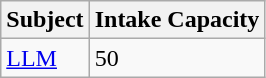<table class="wikitable">
<tr>
<th>Subject</th>
<th>Intake Capacity</th>
</tr>
<tr>
<td><a href='#'>LLM</a></td>
<td>50</td>
</tr>
</table>
